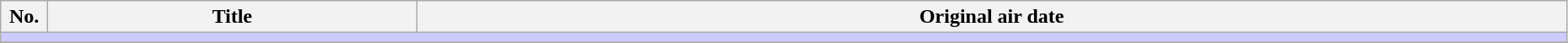<table class="plainrowheaders wikitable" style="width:98%;">
<tr>
<th style="width:3%;">No.</th>
<th>Title</th>
<th>Original air date</th>
</tr>
<tr>
<td colspan="3" style="background:#ccf;"></td>
</tr>
<tr>
</tr>
</table>
